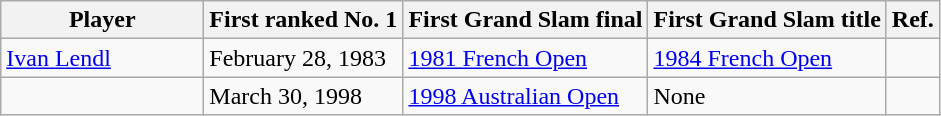<table class="wikitable plainrowheaders">
<tr>
<th scope="col" style="width:8em">Player</th>
<th scope="col">First ranked No. 1</th>
<th scope="col">First Grand Slam final</th>
<th scope="col">First Grand Slam title</th>
<th scope="col">Ref.</th>
</tr>
<tr>
<td> <a href='#'>Ivan Lendl</a></td>
<td>February 28, 1983</td>
<td><a href='#'>1981 French Open</a> </td>
<td><a href='#'>1984 French Open</a> </td>
<td></td>
</tr>
<tr>
<td></td>
<td>March 30, 1998</td>
<td><a href='#'>1998 Australian Open</a> </td>
<td>None </td>
<td></td>
</tr>
</table>
